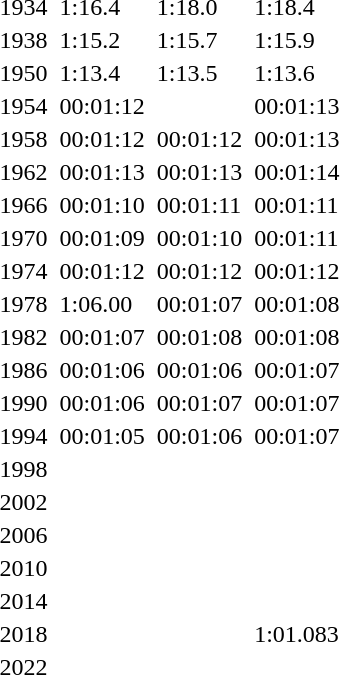<table>
<tr>
<td>1934</td>
<td></td>
<td>1:16.4</td>
<td></td>
<td>1:18.0</td>
<td></td>
<td>1:18.4</td>
</tr>
<tr>
<td>1938</td>
<td></td>
<td>1:15.2</td>
<td></td>
<td>1:15.7</td>
<td></td>
<td>1:15.9</td>
</tr>
<tr>
<td>1950</td>
<td></td>
<td>1:13.4</td>
<td></td>
<td>1:13.5</td>
<td></td>
<td>1:13.6</td>
</tr>
<tr>
<td rowspan=2>1954</td>
<td></td>
<td rowspan=2>00:01:12</td>
<td rowspan=2></td>
<td rowspan=2></td>
<td rowspan=2></td>
<td rowspan=2>00:01:13</td>
</tr>
<tr>
<td></td>
</tr>
<tr>
<td>1958</td>
<td></td>
<td>00:01:12</td>
<td></td>
<td>00:01:12</td>
<td></td>
<td>00:01:13</td>
</tr>
<tr>
<td>1962</td>
<td></td>
<td>00:01:13</td>
<td></td>
<td>00:01:13</td>
<td></td>
<td>00:01:14</td>
</tr>
<tr>
<td>1966</td>
<td></td>
<td>00:01:10</td>
<td></td>
<td>00:01:11</td>
<td></td>
<td>00:01:11</td>
</tr>
<tr>
<td>1970</td>
<td></td>
<td>00:01:09</td>
<td></td>
<td>00:01:10</td>
<td></td>
<td>00:01:11</td>
</tr>
<tr>
<td>1974</td>
<td></td>
<td>00:01:12</td>
<td></td>
<td>00:01:12</td>
<td></td>
<td>00:01:12</td>
</tr>
<tr>
<td>1978</td>
<td></td>
<td>1:06.00</td>
<td></td>
<td>00:01:07</td>
<td></td>
<td>00:01:08</td>
</tr>
<tr>
<td>1982</td>
<td></td>
<td>00:01:07</td>
<td></td>
<td>00:01:08</td>
<td></td>
<td>00:01:08</td>
</tr>
<tr>
<td>1986</td>
<td></td>
<td>00:01:06</td>
<td></td>
<td>00:01:06</td>
<td></td>
<td>00:01:07</td>
</tr>
<tr>
<td>1990</td>
<td></td>
<td>00:01:06</td>
<td></td>
<td>00:01:07</td>
<td></td>
<td>00:01:07</td>
</tr>
<tr>
<td>1994</td>
<td></td>
<td>00:01:05</td>
<td></td>
<td>00:01:06</td>
<td></td>
<td>00:01:07</td>
</tr>
<tr>
<td>1998</td>
<td></td>
<td></td>
<td></td>
<td></td>
<td></td>
<td></td>
</tr>
<tr>
<td>2002</td>
<td></td>
<td></td>
<td></td>
<td></td>
<td></td>
<td></td>
</tr>
<tr>
<td>2006<br></td>
<td></td>
<td></td>
<td></td>
<td></td>
<td></td>
<td></td>
</tr>
<tr>
<td>2010<br></td>
<td></td>
<td></td>
<td></td>
<td></td>
<td></td>
<td></td>
</tr>
<tr>
<td>2014<br></td>
<td></td>
<td></td>
<td></td>
<td></td>
<td></td>
<td></td>
</tr>
<tr>
<td>2018<br></td>
<td></td>
<td></td>
<td></td>
<td></td>
<td></td>
<td>1:01.083</td>
</tr>
<tr>
<td>2022<br></td>
<td></td>
<td></td>
<td></td>
<td></td>
<td></td>
<td></td>
</tr>
</table>
